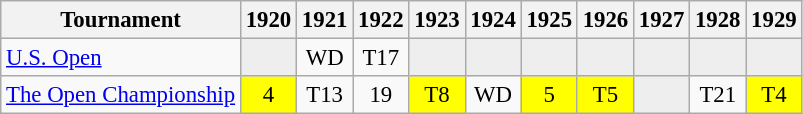<table class="wikitable" style="font-size:95%;text-align:center;">
<tr>
<th>Tournament</th>
<th>1920</th>
<th>1921</th>
<th>1922</th>
<th>1923</th>
<th>1924</th>
<th>1925</th>
<th>1926</th>
<th>1927</th>
<th>1928</th>
<th>1929</th>
</tr>
<tr>
<td align=left><a href='#'>U.S. Open</a></td>
<td style="background:#eeeeee;"></td>
<td>WD</td>
<td>T17</td>
<td style="background:#eeeeee;"></td>
<td style="background:#eeeeee;"></td>
<td style="background:#eeeeee;"></td>
<td style="background:#eeeeee;"></td>
<td style="background:#eeeeee;"></td>
<td style="background:#eeeeee;"></td>
<td style="background:#eeeeee;"></td>
</tr>
<tr>
<td align=left><a href='#'>The Open Championship</a></td>
<td style="background:yellow;">4</td>
<td>T13</td>
<td>19</td>
<td style="background:yellow;">T8</td>
<td>WD</td>
<td style="background:yellow;">5</td>
<td style="background:yellow;">T5</td>
<td style="background:#eeeeee;"></td>
<td>T21</td>
<td style="background:yellow;">T4</td>
</tr>
</table>
